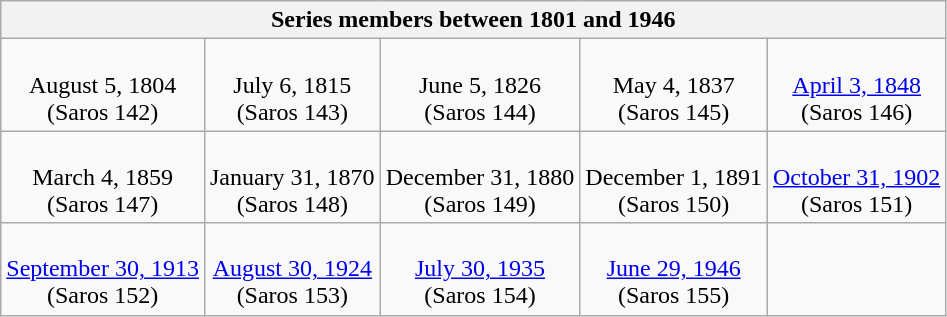<table class="wikitable mw-collapsible mw-collapsed">
<tr>
<th colspan=5>Series members between 1801 and 1946</th>
</tr>
<tr style="text-align:center;">
<td><br>August 5, 1804<br>(Saros 142)</td>
<td><br>July 6, 1815<br>(Saros 143)</td>
<td><br>June 5, 1826<br>(Saros 144)</td>
<td><br>May 4, 1837<br>(Saros 145)</td>
<td><br><a href='#'>April 3, 1848</a><br>(Saros 146)</td>
</tr>
<tr style="text-align:center;">
<td><br>March 4, 1859<br>(Saros 147)</td>
<td><br>January 31, 1870<br>(Saros 148)</td>
<td><br>December 31, 1880<br>(Saros 149)</td>
<td><br>December 1, 1891<br>(Saros 150)</td>
<td><br><a href='#'>October 31, 1902</a><br>(Saros 151)</td>
</tr>
<tr style="text-align:center;">
<td><br><a href='#'>September 30, 1913</a><br>(Saros 152)</td>
<td><br><a href='#'>August 30, 1924</a><br>(Saros 153)</td>
<td><br><a href='#'>July 30, 1935</a><br>(Saros 154)</td>
<td><br><a href='#'>June 29, 1946</a><br>(Saros 155)</td>
</tr>
</table>
